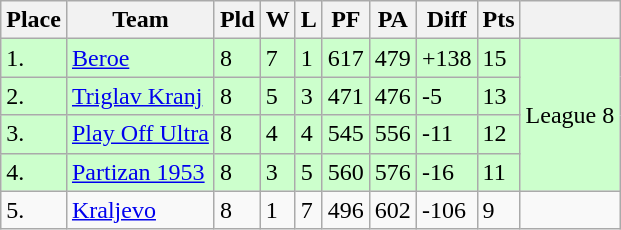<table class="wikitable">
<tr>
<th>Place</th>
<th>Team</th>
<th>Pld</th>
<th>W</th>
<th>L</th>
<th>PF</th>
<th>PA</th>
<th>Diff</th>
<th>Pts</th>
<th></th>
</tr>
<tr bgcolor=#ccffcc>
<td>1.</td>
<td> <a href='#'>Beroe</a></td>
<td>8</td>
<td>7</td>
<td>1</td>
<td>617</td>
<td>479</td>
<td>+138</td>
<td>15</td>
<td rowspan="4">League 8</td>
</tr>
<tr bgcolor=#ccffcc>
<td>2.</td>
<td> <a href='#'>Triglav Kranj</a></td>
<td>8</td>
<td>5</td>
<td>3</td>
<td>471</td>
<td>476</td>
<td>-5</td>
<td>13</td>
</tr>
<tr bgcolor=#ccffcc>
<td>3.</td>
<td> <a href='#'>Play Off Ultra</a></td>
<td>8</td>
<td>4</td>
<td>4</td>
<td>545</td>
<td>556</td>
<td>-11</td>
<td>12</td>
</tr>
<tr bgcolor=#ccffcc>
<td>4.</td>
<td> <a href='#'>Partizan 1953</a></td>
<td>8</td>
<td>3</td>
<td>5</td>
<td>560</td>
<td>576</td>
<td>-16</td>
<td>11</td>
</tr>
<tr>
<td>5.</td>
<td> <a href='#'>Kraljevo</a></td>
<td>8</td>
<td>1</td>
<td>7</td>
<td>496</td>
<td>602</td>
<td>-106</td>
<td>9</td>
<td rowspan="1"></td>
</tr>
</table>
